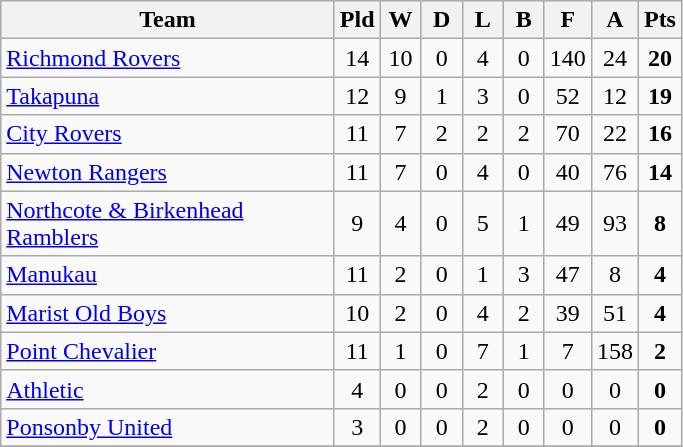<table class="wikitable" style="text-align:center;">
<tr>
<th width=215>Team</th>
<th width=20 abbr="Played">Pld</th>
<th width=20 abbr="Won">W</th>
<th width=20 abbr="Drawn">D</th>
<th width=20 abbr="Lost">L</th>
<th width=20 abbr="Bye">B</th>
<th width=20 abbr="For">F</th>
<th width=20 abbr="Against">A</th>
<th width=20 abbr="Points">Pts</th>
</tr>
<tr>
<td style="text-align:left;"><a href='#'>Richmond Rovers</a></td>
<td>14</td>
<td>10</td>
<td>0</td>
<td>4</td>
<td>0</td>
<td>140</td>
<td>24</td>
<td><strong>20</strong></td>
</tr>
<tr>
<td style="text-align:left;"><a href='#'>Takapuna</a></td>
<td>12</td>
<td>9</td>
<td>1</td>
<td>3</td>
<td>0</td>
<td>52</td>
<td>12</td>
<td><strong>19</strong></td>
</tr>
<tr>
<td style="text-align:left;"><a href='#'>City Rovers</a></td>
<td>11</td>
<td>7</td>
<td>2</td>
<td>2</td>
<td>2</td>
<td>70</td>
<td>22</td>
<td><strong>16</strong></td>
</tr>
<tr>
<td style="text-align:left;"><a href='#'>Newton Rangers</a></td>
<td>11</td>
<td>7</td>
<td>0</td>
<td>4</td>
<td>0</td>
<td>40</td>
<td>76</td>
<td><strong>14</strong></td>
</tr>
<tr>
<td style="text-align:left;"><a href='#'>Northcote & Birkenhead Ramblers</a></td>
<td>9</td>
<td>4</td>
<td>0</td>
<td>5</td>
<td>1</td>
<td>49</td>
<td>93</td>
<td><strong>8</strong></td>
</tr>
<tr>
<td style="text-align:left;"><a href='#'>Manukau</a></td>
<td>11</td>
<td>2</td>
<td>0</td>
<td>1</td>
<td>3</td>
<td>47</td>
<td>8</td>
<td><strong>4</strong></td>
</tr>
<tr>
<td style="text-align:left;"><a href='#'>Marist Old Boys</a></td>
<td>10</td>
<td>2</td>
<td>0</td>
<td>4</td>
<td>2</td>
<td>39</td>
<td>51</td>
<td><strong>4</strong></td>
</tr>
<tr>
<td style="text-align:left;"><a href='#'>Point Chevalier</a></td>
<td>11</td>
<td>1</td>
<td>0</td>
<td>7</td>
<td>1</td>
<td>7</td>
<td>158</td>
<td><strong>2</strong></td>
</tr>
<tr>
<td style="text-align:left;"><a href='#'>Athletic</a></td>
<td>4</td>
<td>0</td>
<td>0</td>
<td>2</td>
<td>0</td>
<td>0</td>
<td>0</td>
<td><strong>0</strong></td>
</tr>
<tr>
<td style="text-align:left;"><a href='#'>Ponsonby United</a></td>
<td>3</td>
<td>0</td>
<td>0</td>
<td>2</td>
<td>0</td>
<td>0</td>
<td>0</td>
<td><strong>0</strong></td>
</tr>
<tr>
</tr>
</table>
